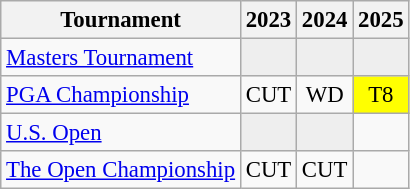<table class="wikitable" style="font-size:95%;text-align:center;">
<tr>
<th>Tournament</th>
<th>2023</th>
<th>2024</th>
<th>2025</th>
</tr>
<tr>
<td align=left><a href='#'>Masters Tournament</a></td>
<td style="background:#eeeeee;"></td>
<td style="background:#eeeeee;"></td>
<td style="background:#eeeeee;"></td>
</tr>
<tr>
<td align=left><a href='#'>PGA Championship</a></td>
<td>CUT</td>
<td>WD</td>
<td style="background:yellow;">T8</td>
</tr>
<tr>
<td align=left><a href='#'>U.S. Open</a></td>
<td style="background:#eeeeee;"></td>
<td style="background:#eeeeee;"></td>
<td></td>
</tr>
<tr>
<td align=left><a href='#'>The Open Championship</a></td>
<td>CUT</td>
<td>CUT</td>
<td></td>
</tr>
</table>
